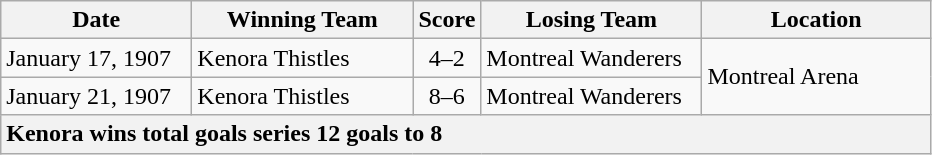<table class="wikitable">
<tr>
<th width="120">Date</th>
<th width="140">Winning Team</th>
<th width="5">Score</th>
<th width="140">Losing Team</th>
<th width="145">Location</th>
</tr>
<tr>
<td>January 17, 1907</td>
<td>Kenora Thistles</td>
<td align="center">4–2</td>
<td>Montreal Wanderers</td>
<td rowspan="2">Montreal Arena</td>
</tr>
<tr>
<td>January 21, 1907</td>
<td>Kenora Thistles</td>
<td align="center">8–6</td>
<td>Montreal Wanderers</td>
</tr>
<tr>
<th colspan="5" style="text-align:left;">Kenora wins total goals series 12 goals to 8</th>
</tr>
</table>
